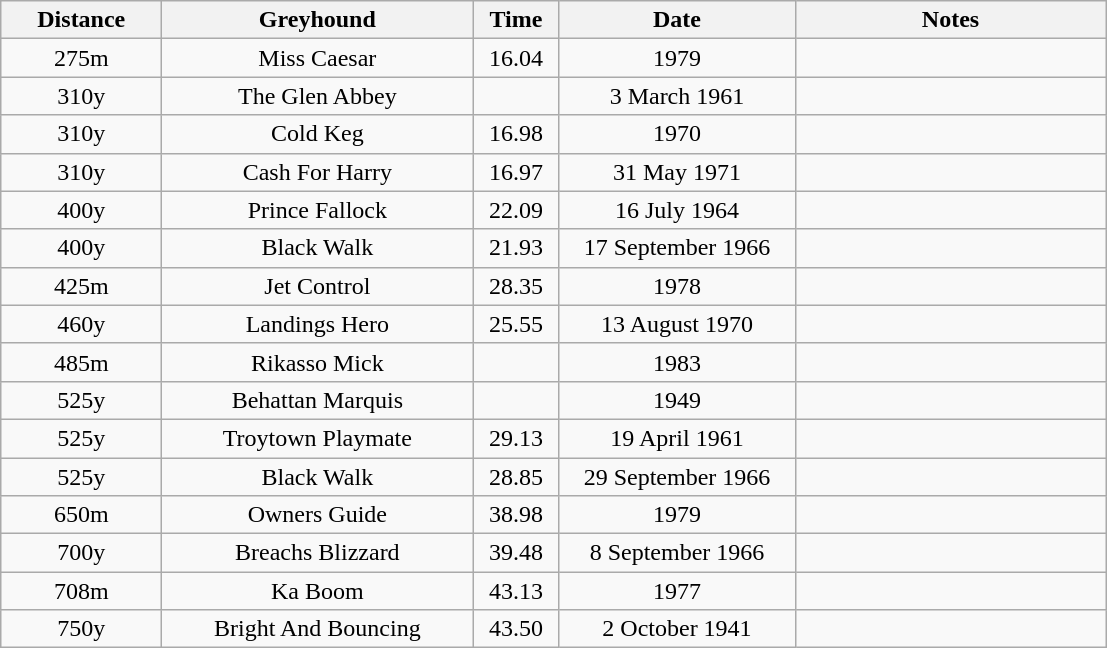<table class="wikitable" style="font-size: 100%">
<tr>
<th width=100>Distance</th>
<th width=200>Greyhound</th>
<th width=50>Time</th>
<th width=150>Date</th>
<th width=200>Notes</th>
</tr>
<tr align=center>
<td>275m</td>
<td>Miss Caesar</td>
<td>16.04</td>
<td>1979</td>
<td></td>
</tr>
<tr align=center>
<td>310y</td>
<td>The Glen Abbey</td>
<td></td>
<td>3 March 1961</td>
<td></td>
</tr>
<tr align=center>
<td>310y</td>
<td>Cold Keg</td>
<td>16.98</td>
<td>1970</td>
<td></td>
</tr>
<tr align=center>
<td>310y</td>
<td>Cash For Harry</td>
<td>16.97</td>
<td>31 May 1971</td>
<td></td>
</tr>
<tr align=center>
<td>400y</td>
<td>Prince Fallock</td>
<td>22.09</td>
<td>16 July 1964</td>
<td></td>
</tr>
<tr align=center>
<td>400y</td>
<td>Black Walk</td>
<td>21.93</td>
<td>17 September 1966</td>
<td></td>
</tr>
<tr align=center>
<td>425m</td>
<td>Jet Control</td>
<td>28.35</td>
<td>1978</td>
<td></td>
</tr>
<tr align=center>
<td>460y</td>
<td>Landings Hero</td>
<td>25.55</td>
<td>13 August 1970</td>
<td></td>
</tr>
<tr align=center>
<td>485m</td>
<td>Rikasso Mick</td>
<td></td>
<td>1983</td>
<td></td>
</tr>
<tr align=center>
<td>525y</td>
<td>Behattan Marquis </td>
<td></td>
<td>1949</td>
<td></td>
</tr>
<tr align=center>
<td>525y</td>
<td>Troytown Playmate</td>
<td>29.13</td>
<td>19 April 1961</td>
<td></td>
</tr>
<tr align=center>
<td>525y</td>
<td>Black Walk</td>
<td>28.85</td>
<td>29 September 1966</td>
<td></td>
</tr>
<tr align=center>
<td>650m</td>
<td>Owners Guide</td>
<td>38.98</td>
<td>1979</td>
<td></td>
</tr>
<tr align=center>
<td>700y</td>
<td>Breachs Blizzard</td>
<td>39.48</td>
<td>8 September 1966</td>
<td></td>
</tr>
<tr align=center>
<td>708m</td>
<td>Ka Boom</td>
<td>43.13</td>
<td>1977</td>
<td></td>
</tr>
<tr align=center>
<td>750y</td>
<td>Bright And Bouncing</td>
<td>43.50</td>
<td>2 October 1941</td>
<td></td>
</tr>
</table>
